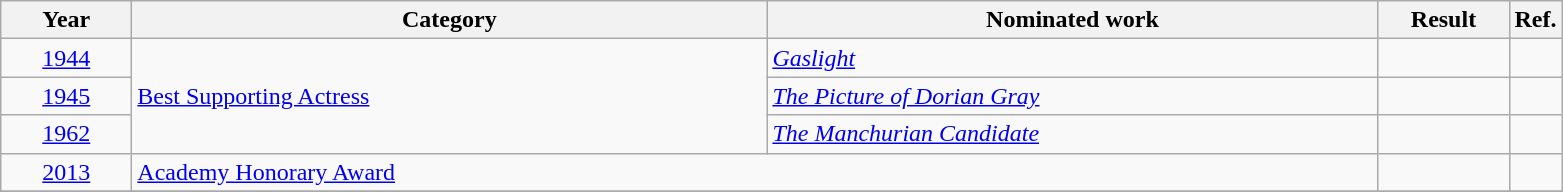<table class=wikitable>
<tr>
<th scope="col" style="width:5em;">Year</th>
<th scope="col" style="width:26em;">Category</th>
<th scope="col" style="width:25em;">Nominated work</th>
<th scope="col" style="width:5em;">Result</th>
<th>Ref.</th>
</tr>
<tr>
<td style="text-align:center;"><a href='#'>1944</a></td>
<td Rowspan=3><a href='#'>Best Supporting Actress</a></td>
<td><em><a href='#'>Gaslight</a></em></td>
<td></td>
<td style="text-align:center;"></td>
</tr>
<tr>
<td style="text-align:center;"><a href='#'>1945</a></td>
<td><em><a href='#'>The Picture of Dorian Gray</a></em></td>
<td></td>
<td style="text-align:center;"></td>
</tr>
<tr>
<td style="text-align:center;"><a href='#'>1962</a></td>
<td><em><a href='#'>The Manchurian Candidate</a></em></td>
<td></td>
<td style="text-align:center;"></td>
</tr>
<tr>
<td style="text-align:center;"><a href='#'>2013</a></td>
<td colspan=2><a href='#'>Academy Honorary Award</a></td>
<td></td>
<td style="text-align:center;"></td>
</tr>
<tr>
</tr>
</table>
